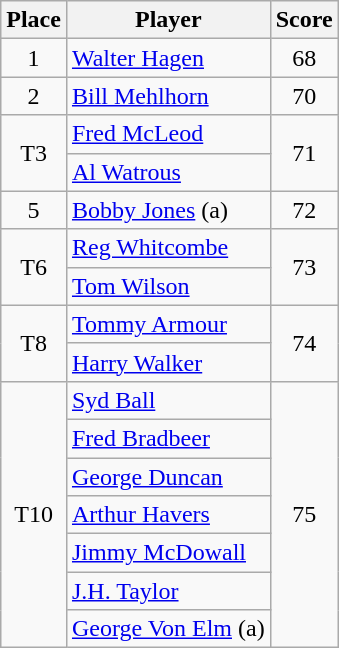<table class=wikitable>
<tr>
<th>Place</th>
<th>Player</th>
<th>Score</th>
</tr>
<tr>
<td align=center>1</td>
<td> <a href='#'>Walter Hagen</a></td>
<td align=center>68</td>
</tr>
<tr>
<td align=center>2</td>
<td> <a href='#'>Bill Mehlhorn</a></td>
<td align=center>70</td>
</tr>
<tr>
<td rowspan=2 align=center>T3</td>
<td> <a href='#'>Fred McLeod</a></td>
<td rowspan=2 align=center>71</td>
</tr>
<tr>
<td> <a href='#'>Al Watrous</a></td>
</tr>
<tr>
<td align=center>5</td>
<td> <a href='#'>Bobby Jones</a> (a)</td>
<td align=center>72</td>
</tr>
<tr>
<td rowspan=2 align=center>T6</td>
<td> <a href='#'>Reg Whitcombe</a></td>
<td rowspan=2 align=center>73</td>
</tr>
<tr>
<td> <a href='#'>Tom Wilson</a></td>
</tr>
<tr>
<td rowspan=2 align=center>T8</td>
<td> <a href='#'>Tommy Armour</a></td>
<td rowspan=2 align=center>74</td>
</tr>
<tr>
<td> <a href='#'>Harry Walker</a></td>
</tr>
<tr>
<td rowspan=7 align=center>T10</td>
<td> <a href='#'>Syd Ball</a></td>
<td rowspan=7 align=center>75</td>
</tr>
<tr>
<td> <a href='#'>Fred Bradbeer</a></td>
</tr>
<tr>
<td> <a href='#'>George Duncan</a></td>
</tr>
<tr>
<td> <a href='#'>Arthur Havers</a></td>
</tr>
<tr>
<td> <a href='#'>Jimmy McDowall</a></td>
</tr>
<tr>
<td> <a href='#'>J.H. Taylor</a></td>
</tr>
<tr>
<td> <a href='#'>George Von Elm</a> (a)</td>
</tr>
</table>
